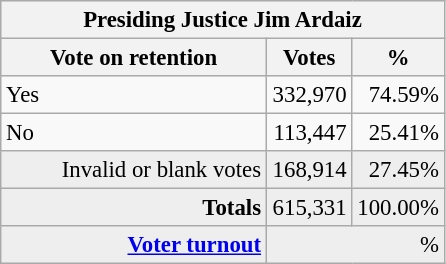<table class="wikitable" style="font-size: 95%;">
<tr style="background-color:#E9E9E9">
<th colspan=7>Presiding Justice Jim Ardaiz</th>
</tr>
<tr style="background-color:#E9E9E9">
<th style="width: 170px">Vote on retention</th>
<th style="width: 50px">Votes</th>
<th style="width: 40px">%</th>
</tr>
<tr>
<td>Yes</td>
<td align="right">332,970</td>
<td align="right">74.59%</td>
</tr>
<tr>
<td>No</td>
<td align="right">113,447</td>
<td align="right">25.41%</td>
</tr>
<tr style="background-color:#EEEEEE">
<td align="right">Invalid or blank votes</td>
<td align="right">168,914</td>
<td align="right">27.45%</td>
</tr>
<tr style="background-color:#EEEEEE">
<td colspan="1" align="right"><strong>Totals</strong></td>
<td align="right">615,331</td>
<td align="right">100.00%</td>
</tr>
<tr style="background-color:#EEEEEE">
<td align="right"><strong><a href='#'>Voter turnout</a></strong></td>
<td colspan="2" align="right">%</td>
</tr>
</table>
